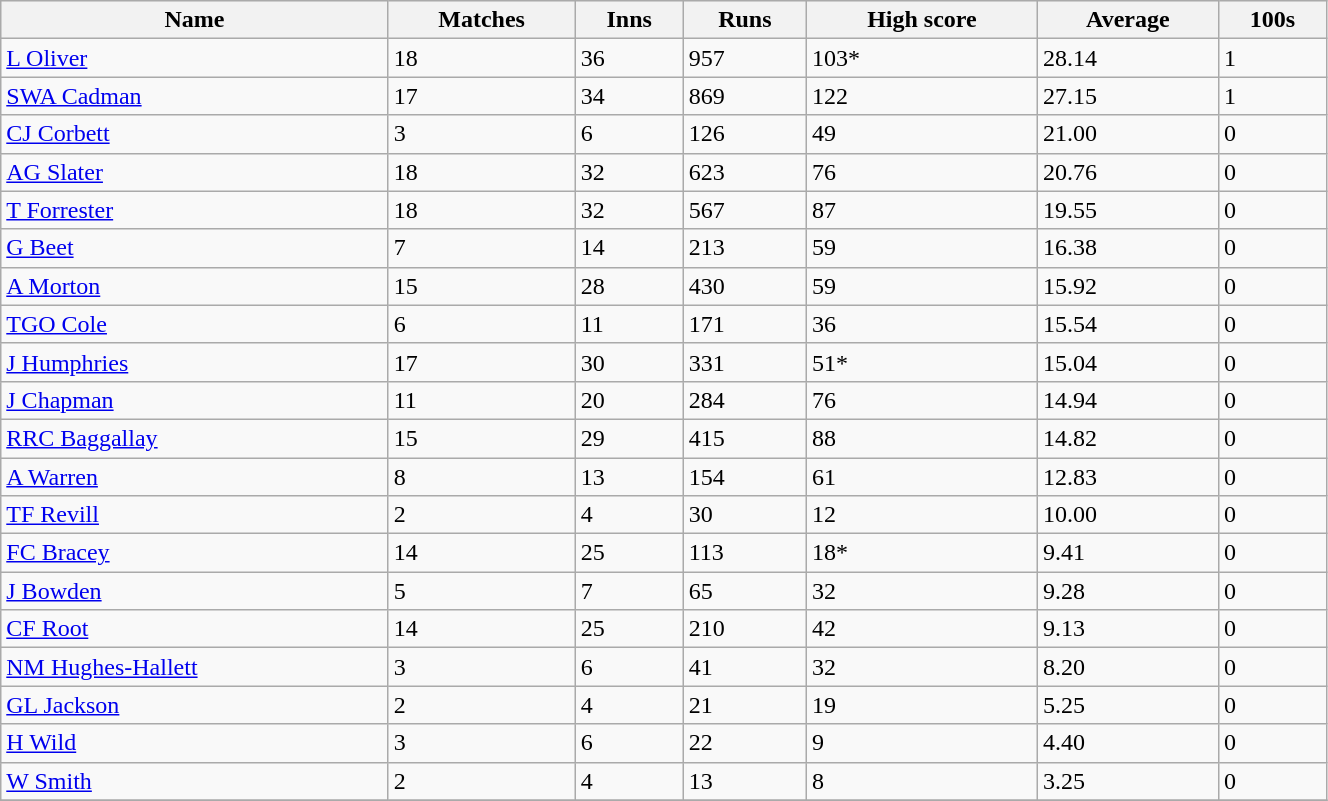<table class="wikitable sortable" width="70%">
<tr bgcolor="#efefef">
<th>Name</th>
<th>Matches</th>
<th>Inns</th>
<th>Runs</th>
<th>High score</th>
<th>Average</th>
<th>100s</th>
</tr>
<tr>
<td><a href='#'>L Oliver</a></td>
<td>18</td>
<td>36</td>
<td>957</td>
<td>103*</td>
<td>28.14</td>
<td>1</td>
</tr>
<tr>
<td><a href='#'>SWA Cadman</a></td>
<td>17</td>
<td>34</td>
<td>869</td>
<td>122</td>
<td>27.15</td>
<td>1</td>
</tr>
<tr>
<td><a href='#'>CJ Corbett</a></td>
<td>3</td>
<td>6</td>
<td>126</td>
<td>49</td>
<td>21.00</td>
<td>0</td>
</tr>
<tr>
<td><a href='#'>AG Slater</a></td>
<td>18</td>
<td>32</td>
<td>623</td>
<td>76</td>
<td>20.76</td>
<td>0</td>
</tr>
<tr>
<td><a href='#'>T Forrester</a></td>
<td>18</td>
<td>32</td>
<td>567</td>
<td>87</td>
<td>19.55</td>
<td>0</td>
</tr>
<tr>
<td><a href='#'>G Beet</a></td>
<td>7</td>
<td>14</td>
<td>213</td>
<td>59</td>
<td>16.38</td>
<td>0</td>
</tr>
<tr>
<td><a href='#'>A Morton</a></td>
<td>15</td>
<td>28</td>
<td>430</td>
<td>59</td>
<td>15.92</td>
<td>0</td>
</tr>
<tr>
<td><a href='#'>TGO Cole</a></td>
<td>6</td>
<td>11</td>
<td>171</td>
<td>36</td>
<td>15.54</td>
<td>0</td>
</tr>
<tr>
<td><a href='#'>J Humphries</a></td>
<td>17</td>
<td>30</td>
<td>331</td>
<td>51*</td>
<td>15.04</td>
<td>0</td>
</tr>
<tr>
<td><a href='#'>J Chapman</a></td>
<td>11</td>
<td>20</td>
<td>284</td>
<td>76</td>
<td>14.94</td>
<td>0</td>
</tr>
<tr>
<td><a href='#'>RRC Baggallay</a></td>
<td>15</td>
<td>29</td>
<td>415</td>
<td>88</td>
<td>14.82</td>
<td>0</td>
</tr>
<tr>
<td><a href='#'>A Warren</a></td>
<td>8</td>
<td>13</td>
<td>154</td>
<td>61</td>
<td>12.83</td>
<td>0</td>
</tr>
<tr>
<td><a href='#'>TF Revill</a></td>
<td>2</td>
<td>4</td>
<td>30</td>
<td>12</td>
<td>10.00</td>
<td>0</td>
</tr>
<tr>
<td><a href='#'>FC Bracey</a></td>
<td>14</td>
<td>25</td>
<td>113</td>
<td>18*</td>
<td>9.41</td>
<td>0</td>
</tr>
<tr>
<td><a href='#'>J Bowden</a></td>
<td>5</td>
<td>7</td>
<td>65</td>
<td>32</td>
<td>9.28</td>
<td>0</td>
</tr>
<tr>
<td><a href='#'>CF Root</a></td>
<td>14</td>
<td>25</td>
<td>210</td>
<td>42</td>
<td>9.13</td>
<td>0</td>
</tr>
<tr>
<td><a href='#'>NM Hughes-Hallett</a></td>
<td>3</td>
<td>6</td>
<td>41</td>
<td>32</td>
<td>8.20</td>
<td>0</td>
</tr>
<tr>
<td><a href='#'>GL Jackson</a></td>
<td>2</td>
<td>4</td>
<td>21</td>
<td>19</td>
<td>5.25</td>
<td>0</td>
</tr>
<tr>
<td><a href='#'>H Wild</a></td>
<td>3</td>
<td>6</td>
<td>22</td>
<td>9</td>
<td>4.40</td>
<td>0</td>
</tr>
<tr>
<td><a href='#'>W Smith</a></td>
<td>2</td>
<td>4</td>
<td>13</td>
<td>8</td>
<td>3.25</td>
<td>0   </td>
</tr>
<tr>
</tr>
</table>
